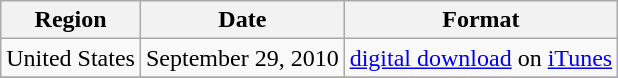<table class="wikitable">
<tr>
<th>Region</th>
<th>Date</th>
<th>Format</th>
</tr>
<tr>
<td rowspan="1">United States</td>
<td>September 29, 2010</td>
<td><a href='#'>digital download</a> on <a href='#'>iTunes</a></td>
</tr>
<tr>
</tr>
</table>
